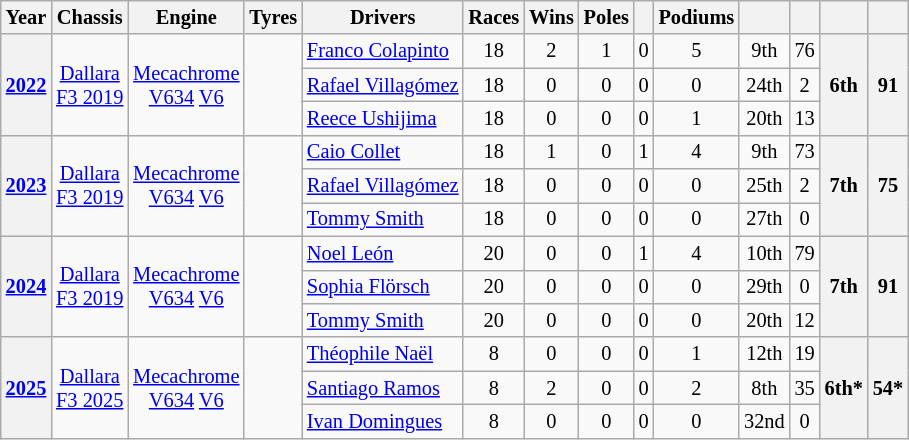<table class="wikitable" style="text-align:center; font-size:85%">
<tr>
<th>Year</th>
<th>Chassis</th>
<th>Engine</th>
<th>Tyres</th>
<th>Drivers</th>
<th>Races</th>
<th>Wins</th>
<th>Poles</th>
<th></th>
<th>Podiums</th>
<th></th>
<th></th>
<th></th>
<th></th>
</tr>
<tr>
<th rowspan=3><a href='#'>2022</a></th>
<td rowspan=3><a href='#'>Dallara</a><br><a href='#'>F3 2019</a></td>
<td rowspan=3><a href='#'>Mecachrome</a><br><a href='#'>V634</a> <a href='#'>V6</a></td>
<td rowspan=3></td>
<td align=left nowrap> <a href='#'>Franco Colapinto</a></td>
<td>18</td>
<td>2</td>
<td>1</td>
<td>0</td>
<td>5</td>
<td>9th</td>
<td>76</td>
<th rowspan=3>6th</th>
<th rowspan=3>91</th>
</tr>
<tr>
<td align=left nowrap> <a href='#'>Rafael Villagómez</a></td>
<td>18</td>
<td>0</td>
<td>0</td>
<td>0</td>
<td>0</td>
<td>24th</td>
<td>2</td>
</tr>
<tr>
<td align=left nowrap> <a href='#'>Reece Ushijima</a></td>
<td>18</td>
<td>0</td>
<td>0</td>
<td>0</td>
<td>1</td>
<td>20th</td>
<td>13</td>
</tr>
<tr>
<th rowspan=3><a href='#'>2023</a></th>
<td rowspan=3><a href='#'>Dallara</a><br><a href='#'>F3 2019</a></td>
<td rowspan=3><a href='#'>Mecachrome</a><br><a href='#'>V634</a> <a href='#'>V6</a></td>
<td rowspan=3></td>
<td align=left> <a href='#'>Caio Collet</a></td>
<td>18</td>
<td>1</td>
<td>0</td>
<td>1</td>
<td>4</td>
<td style="background:#;">9th</td>
<td style="background:#;">73</td>
<th rowspan=3 style="background:#;">7th</th>
<th rowspan=3 style="background:#;">75</th>
</tr>
<tr>
<td align=left> <a href='#'>Rafael Villagómez</a></td>
<td>18</td>
<td>0</td>
<td>0</td>
<td>0</td>
<td>0</td>
<td style="background:#;">25th</td>
<td style="background:#;">2</td>
</tr>
<tr>
<td align=left> <a href='#'>Tommy Smith</a></td>
<td>18</td>
<td>0</td>
<td>0</td>
<td>0</td>
<td>0</td>
<td style="background:#;">27th</td>
<td style="background:#;">0</td>
</tr>
<tr>
<th rowspan=3><a href='#'>2024</a></th>
<td rowspan=3><a href='#'>Dallara</a><br><a href='#'>F3 2019</a></td>
<td rowspan=3><a href='#'>Mecachrome</a><br><a href='#'>V634</a> <a href='#'>V6</a></td>
<td rowspan=3></td>
<td align=left> <a href='#'>Noel León</a></td>
<td>20</td>
<td>0</td>
<td>0</td>
<td>1</td>
<td>4</td>
<td style="background:#;">10th</td>
<td style="background:#;">79</td>
<th rowspan=3 style="background:#;">7th</th>
<th rowspan=3 style="background:#;">91</th>
</tr>
<tr>
<td align=left> <a href='#'>Sophia Flörsch</a></td>
<td>20</td>
<td>0</td>
<td>0</td>
<td>0</td>
<td>0</td>
<td style="background:#;">29th</td>
<td style="background:#;">0</td>
</tr>
<tr>
<td align=left> <a href='#'>Tommy Smith</a></td>
<td>20</td>
<td>0</td>
<td>0</td>
<td>0</td>
<td>0</td>
<td style="background:#;">20th</td>
<td style="background:#;">12</td>
</tr>
<tr>
<th rowspan=3><a href='#'>2025</a></th>
<td rowspan=3><a href='#'>Dallara</a><br><a href='#'>F3 2025</a></td>
<td rowspan=3><a href='#'>Mecachrome</a><br><a href='#'>V634</a> <a href='#'>V6</a></td>
<td rowspan=3></td>
<td align=left> <a href='#'>Théophile Naël</a></td>
<td>8</td>
<td>0</td>
<td>0</td>
<td>0</td>
<td>1</td>
<td style="background:#;">12th</td>
<td style="background:#;">19</td>
<th rowspan=3 style="background:#;">6th*</th>
<th rowspan=3 style="background:#;">54*</th>
</tr>
<tr>
<td align=left> <a href='#'>Santiago Ramos</a></td>
<td>8</td>
<td>2</td>
<td>0</td>
<td>0</td>
<td>2</td>
<td style="background:#;">8th</td>
<td style="background:#;">35</td>
</tr>
<tr>
<td align=left> <a href='#'>Ivan Domingues</a></td>
<td>8</td>
<td>0</td>
<td>0</td>
<td>0</td>
<td>0</td>
<td style="background:#;">32nd</td>
<td style="background:#;">0</td>
</tr>
</table>
